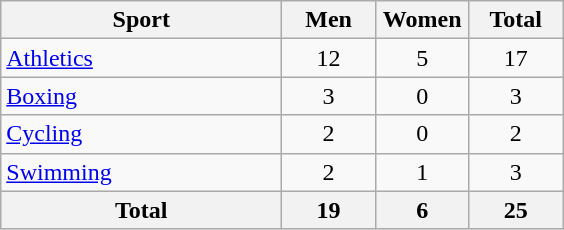<table class="wikitable sortable" style="text-align:center;">
<tr>
<th width=180>Sport</th>
<th width=55>Men</th>
<th width=55>Women</th>
<th width=55>Total</th>
</tr>
<tr>
<td align=left><a href='#'>Athletics</a></td>
<td>12</td>
<td>5</td>
<td>17</td>
</tr>
<tr>
<td align=left><a href='#'>Boxing</a></td>
<td>3</td>
<td>0</td>
<td>3</td>
</tr>
<tr>
<td align=left><a href='#'>Cycling</a></td>
<td>2</td>
<td>0</td>
<td>2</td>
</tr>
<tr>
<td align=left><a href='#'>Swimming</a></td>
<td>2</td>
<td>1</td>
<td>3</td>
</tr>
<tr class="sortbottom">
<th>Total</th>
<th>19</th>
<th>6</th>
<th>25</th>
</tr>
</table>
